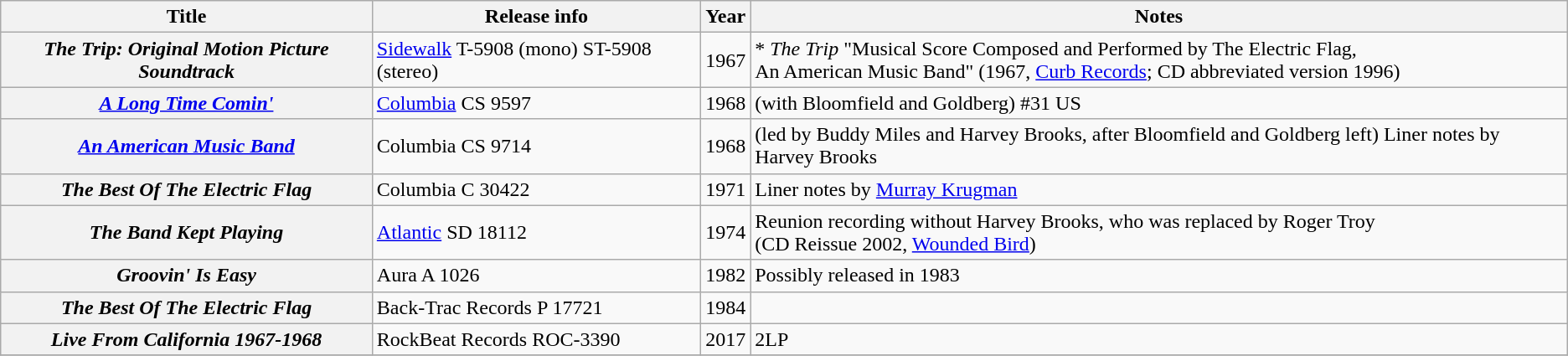<table class="wikitable plainrowheaders sortable">
<tr>
<th scope="col">Title</th>
<th scope="col">Release info</th>
<th scope="col">Year</th>
<th scope="col" class="unsortable">Notes</th>
</tr>
<tr>
<th scope="row"><em>The Trip: Original Motion Picture Soundtrack</em></th>
<td><a href='#'>Sidewalk</a> T-5908 (mono) ST-5908 (stereo)</td>
<td>1967</td>
<td>* <em>The Trip</em> "Musical Score Composed and Performed by The Electric Flag,<br> An American Music Band" (1967, <a href='#'>Curb Records</a>; CD abbreviated version 1996)</td>
</tr>
<tr>
<th scope="row"><em><a href='#'>A Long Time Comin'</a></em></th>
<td><a href='#'>Columbia</a> CS 9597</td>
<td>1968</td>
<td>(with Bloomfield and Goldberg) #31 US</td>
</tr>
<tr>
<th scope="row"><em><a href='#'>An American Music Band</a></em></th>
<td>Columbia CS 9714</td>
<td>1968</td>
<td>(led by Buddy Miles and Harvey Brooks, after Bloomfield and Goldberg left) Liner notes by Harvey Brooks</td>
</tr>
<tr>
<th scope="row"><em>The Best Of The Electric Flag</em></th>
<td>Columbia C 30422</td>
<td>1971</td>
<td>Liner notes by <a href='#'>Murray Krugman</a></td>
</tr>
<tr>
<th scope="row"><em>The Band Kept Playing</em></th>
<td><a href='#'>Atlantic</a> SD 18112</td>
<td>1974</td>
<td>Reunion recording without Harvey Brooks, who was replaced by Roger Troy<br>(CD Reissue 2002, <a href='#'>Wounded Bird</a>)</td>
</tr>
<tr>
<th scope="row"><em>Groovin' Is Easy</em></th>
<td>Aura A 1026</td>
<td>1982</td>
<td>Possibly released in 1983</td>
</tr>
<tr>
<th scope="row"><em>The Best Of The Electric Flag</em></th>
<td>Back-Trac Records P 17721</td>
<td>1984</td>
<td></td>
</tr>
<tr>
<th scope="row"><em>Live From California 1967-1968</em></th>
<td>RockBeat Records ROC-3390</td>
<td>2017</td>
<td>2LP</td>
</tr>
<tr>
</tr>
</table>
